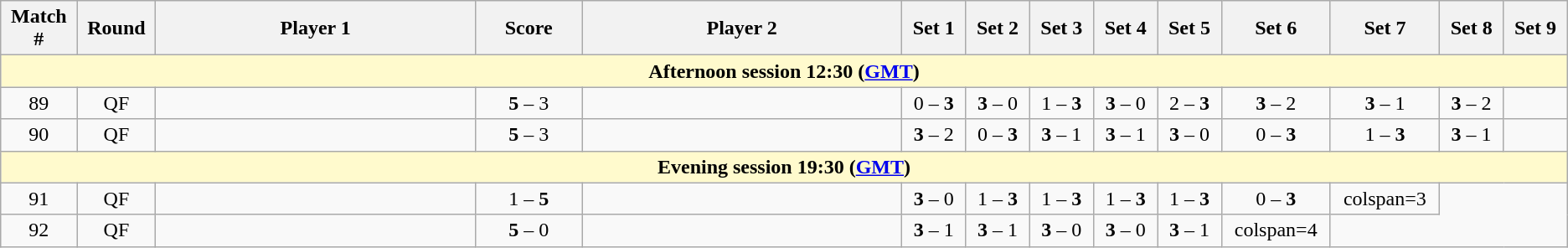<table class="wikitable">
<tr>
<th width="2%">Match #</th>
<th width="2%">Round</th>
<th width="15%">Player 1</th>
<th width="5%">Score</th>
<th width="15%">Player 2</th>
<th width="3%">Set 1</th>
<th width="3%">Set 2</th>
<th width="3%">Set 3</th>
<th width="3%">Set 4</th>
<th width="3%">Set 5</th>
<th width="3%">Set 6</th>
<th width="3%">Set 7</th>
<th width="3%">Set 8</th>
<th width="3%">Set 9</th>
</tr>
<tr>
<td colspan="14" style="text-align:center; background-color:#FFFACD"><strong>Afternoon session 12:30 (<a href='#'>GMT</a>)</strong></td>
</tr>
<tr style=text-align:center;">
<td>89</td>
<td>QF</td>
<td></td>
<td><strong>5</strong> – 3</td>
<td></td>
<td>0 – <strong>3</strong></td>
<td><strong>3</strong> – 0</td>
<td>1 – <strong>3</strong></td>
<td><strong>3</strong> – 0</td>
<td>2 – <strong>3</strong></td>
<td><strong>3</strong> – 2</td>
<td><strong>3</strong> – 1</td>
<td><strong>3</strong> – 2</td>
<td></td>
</tr>
<tr style=text-align:center;">
<td>90</td>
<td>QF</td>
<td></td>
<td><strong>5</strong> – 3</td>
<td></td>
<td><strong>3</strong> – 2</td>
<td>0 – <strong>3</strong></td>
<td><strong>3</strong> – 1</td>
<td><strong>3</strong> – 1</td>
<td><strong>3</strong> – 0</td>
<td>0 – <strong>3</strong></td>
<td>1 – <strong>3</strong></td>
<td><strong>3</strong> – 1</td>
<td></td>
</tr>
<tr>
<td colspan="14" style="text-align:center; background-color:#FFFACD"><strong>Evening session 19:30 (<a href='#'>GMT</a>)</strong></td>
</tr>
<tr style=text-align:center;">
<td>91</td>
<td>QF</td>
<td></td>
<td>1 – <strong>5</strong></td>
<td></td>
<td><strong>3</strong> – 0</td>
<td>1 – <strong>3</strong></td>
<td>1 – <strong>3</strong></td>
<td>1 – <strong>3</strong></td>
<td>1 – <strong>3</strong></td>
<td>0 – <strong>3</strong></td>
<td>colspan=3</td>
</tr>
<tr style=text-align:center;">
<td>92</td>
<td>QF</td>
<td></td>
<td><strong>5</strong> – 0</td>
<td></td>
<td><strong>3</strong> – 1</td>
<td><strong>3</strong> – 1</td>
<td><strong>3</strong> – 0</td>
<td><strong>3</strong> – 0</td>
<td><strong>3</strong>  – 1</td>
<td>colspan=4</td>
</tr>
</table>
